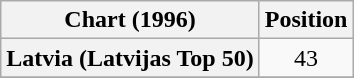<table class="wikitable sortable plainrowheaders" style="text-align:center">
<tr>
<th>Chart (1996)</th>
<th>Position</th>
</tr>
<tr>
<th scope="row">Latvia (Latvijas Top 50)</th>
<td style="text-align:center;">43</td>
</tr>
<tr>
</tr>
</table>
